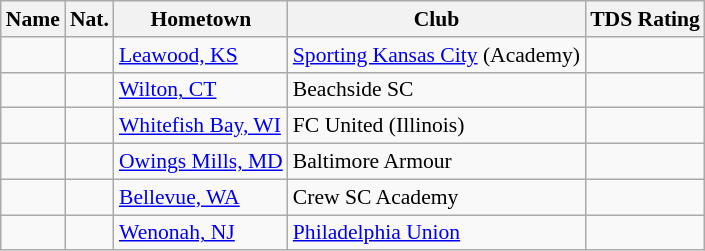<table class="wikitable" style="font-size:90%;" border="1">
<tr>
<th>Name</th>
<th>Nat.</th>
<th>Hometown</th>
<th>Club</th>
<th>TDS Rating</th>
</tr>
<tr>
<td></td>
<td></td>
<td><a href='#'>Leawood, KS</a></td>
<td><a href='#'>Sporting Kansas City</a> (Academy)</td>
<td></td>
</tr>
<tr>
<td></td>
<td></td>
<td><a href='#'>Wilton, CT</a></td>
<td>Beachside SC</td>
<td></td>
</tr>
<tr>
<td></td>
<td></td>
<td><a href='#'>Whitefish Bay, WI</a></td>
<td>FC United (Illinois)</td>
<td></td>
</tr>
<tr>
<td></td>
<td></td>
<td><a href='#'>Owings Mills, MD</a></td>
<td>Baltimore Armour</td>
<td></td>
</tr>
<tr>
<td></td>
<td></td>
<td><a href='#'>Bellevue, WA</a></td>
<td>Crew SC Academy</td>
<td></td>
</tr>
<tr>
<td></td>
<td></td>
<td><a href='#'>Wenonah, NJ</a></td>
<td><a href='#'>Philadelphia Union</a></td>
<td></td>
</tr>
</table>
